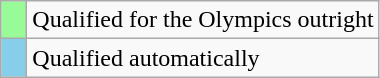<table class="wikitable">
<tr>
<td width=10px bgcolor="#98fb98"></td>
<td>Qualified for the Olympics outright</td>
</tr>
<tr>
<td width=10px bgcolor="skyblue"></td>
<td>Qualified automatically</td>
</tr>
</table>
